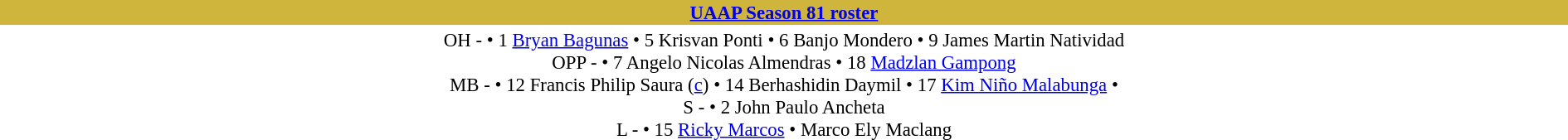<table class='toccolours mw-collapsible mw-collapsed' width=100% style=font-size:95%>
<tr>
<th style="background: #CFB53B; color: #000080; text-align: center"><strong><a href='#'>UAAP Season 81 roster</a></strong></th>
</tr>
<tr align=center>
<td>OH - • 1 <a href='#'>Bryan Bagunas</a> • 5 Krisvan Ponti • 6 Banjo Mondero • 9 James Martin Natividad <br> OPP - • 7 Angelo Nicolas Almendras • 18 <a href='#'>Madzlan Gampong</a> <br> MB - • 12 Francis Philip Saura (<a href='#'>c</a>) • 14 Berhashidin Daymil • 17 <a href='#'>Kim Niño Malabunga</a> • <br> S - • 2 John Paulo Ancheta <br> L - • 15 <a href='#'>Ricky Marcos</a> • Marco Ely Maclang</td>
</tr>
</table>
